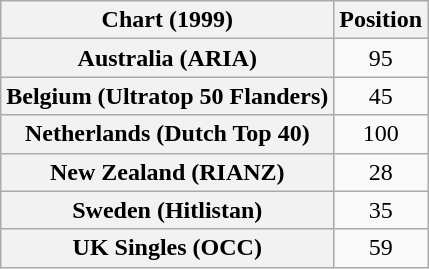<table class="wikitable sortable plainrowheaders" style="text-align:center">
<tr>
<th>Chart (1999)</th>
<th>Position</th>
</tr>
<tr>
<th scope="row">Australia (ARIA)</th>
<td>95</td>
</tr>
<tr>
<th scope="row">Belgium (Ultratop 50 Flanders)</th>
<td>45</td>
</tr>
<tr>
<th scope="row">Netherlands (Dutch Top 40)</th>
<td>100</td>
</tr>
<tr>
<th scope="row">New Zealand (RIANZ)</th>
<td>28</td>
</tr>
<tr>
<th scope="row">Sweden (Hitlistan)</th>
<td>35</td>
</tr>
<tr>
<th scope="row">UK Singles (OCC)</th>
<td>59</td>
</tr>
</table>
